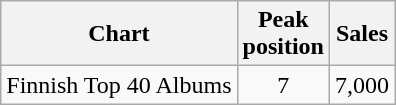<table class="wikitable">
<tr>
<th>Chart</th>
<th>Peak<br>position</th>
<th>Sales</th>
</tr>
<tr>
<td>Finnish Top 40 Albums</td>
<td style="text-align:center;">7</td>
<td style="text-align:center;">7,000</td>
</tr>
</table>
